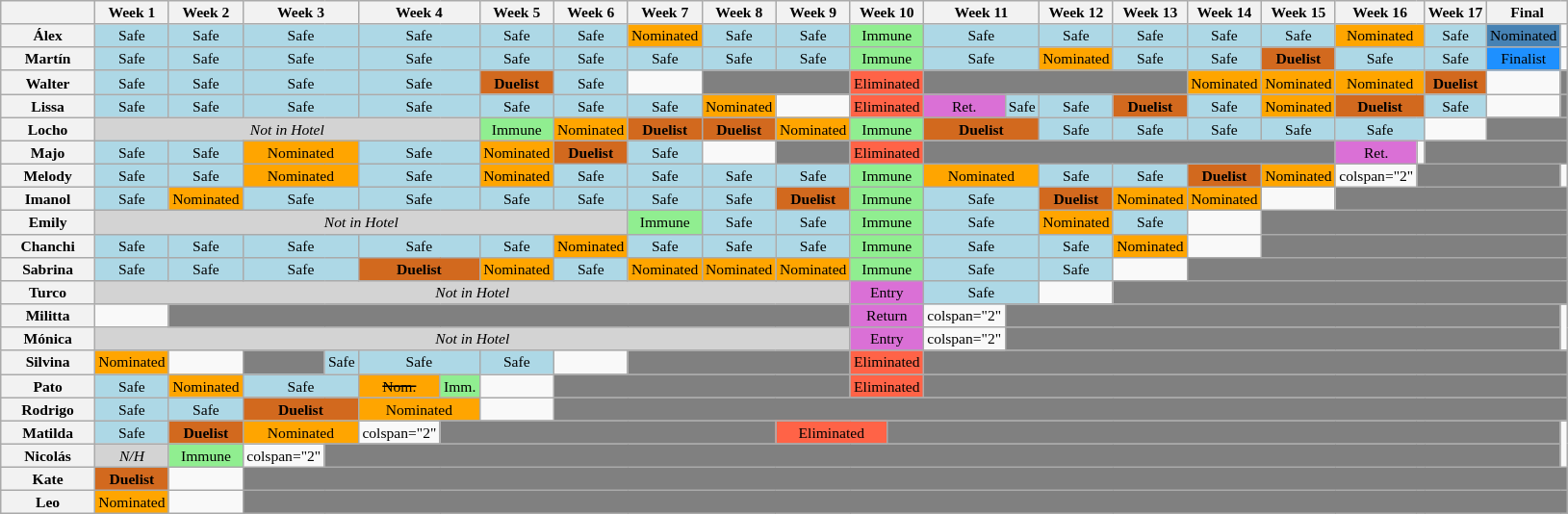<table class="wikitable" style="text-align:center; font-size:65%; align:left;">
<tr>
<th style="width:6%"></th>
<th style="width:%">Week 1</th>
<th style="width:%">Week 2</th>
<th colspan="2" style="width:%">Week 3</th>
<th colspan="2" style="width:%">Week 4</th>
<th style="width:%">Week 5</th>
<th style="width:%">Week 6</th>
<th style="width:%">Week 7</th>
<th style="width:%">Week 8</th>
<th style="width:%">Week 9</th>
<th colspan="2" style="width:%">Week 10</th>
<th colspan="2" style="width:%">Week 11</th>
<th style="width:%">Week 12</th>
<th style="width:%">Week 13</th>
<th style="width:%">Week 14</th>
<th style="width:%">Week 15</th>
<th style="width:%" colspan="2">Week 16</th>
<th style="width:%">Week 17</th>
<th colspan="2" style="width:%">Final</th>
</tr>
<tr>
<th>Álex</th>
<td style="background: LightBlue">Safe</td>
<td style="background: LightBlue">Safe</td>
<td colspan="2" style="background: LightBlue">Safe</td>
<td colspan="2" style="background: LightBlue">Safe</td>
<td style="background: LightBlue">Safe</td>
<td style="background: LightBlue">Safe</td>
<td style="background: Orange">Nominated</td>
<td style="background: LightBlue">Safe</td>
<td style="background: LightBlue">Safe</td>
<td colspan="2" style="background: Lightgreen">Immune</td>
<td colspan="2" style="background: LightBlue">Safe</td>
<td style="background: LightBlue">Safe</td>
<td style="background: LightBlue">Safe</td>
<td style="background: LightBlue">Safe</td>
<td style="background: LightBlue">Safe</td>
<td colspan="2" style="background: Orange">Nominated</td>
<td style="background: LightBlue">Safe</td>
<td style="background:steelblue; text-align:center;">Nominated</td>
<td></td>
</tr>
<tr>
<th>Martín</th>
<td style="background: LightBlue">Safe</td>
<td style="background: LightBlue">Safe</td>
<td colspan="2" style="background: LightBlue">Safe</td>
<td colspan="2" style="background: LightBlue">Safe</td>
<td style="background: LightBlue">Safe</td>
<td style="background: LightBlue">Safe</td>
<td style="background: LightBlue">Safe</td>
<td style="background: LightBlue">Safe</td>
<td style="background: LightBlue">Safe</td>
<td colspan="2" style="background: Lightgreen">Immune</td>
<td colspan="2" style="background: LightBlue">Safe</td>
<td style="background: Orange">Nominated</td>
<td style="background: LightBlue">Safe</td>
<td style="background: LightBlue">Safe</td>
<td style="background: Chocolate"><strong>Duelist</strong></td>
<td colspan="2" style="background: LightBlue">Safe</td>
<td style="background: LightBlue">Safe</td>
<td style="background:dodgerblue">Finalist</td>
<td></td>
</tr>
<tr>
<th>Walter</th>
<td style="background: LightBlue">Safe</td>
<td style="background: LightBlue">Safe</td>
<td colspan="2" style="background: LightBlue">Safe</td>
<td colspan="2" style="background: LightBlue">Safe</td>
<td style="background: Chocolate"><strong>Duelist</strong></td>
<td style="background: LightBlue">Safe</td>
<td></td>
<td colspan="2" style="background:grey"></td>
<td colspan="2" bgcolor=tomato>Eliminated</td>
<td colspan="4" style="background:grey"></td>
<td style="background: orange">Nominated</td>
<td style="background: Orange">Nominated</td>
<td colspan="2" style="background: Orange">Nominated</td>
<td style="background: Chocolate"><strong>Duelist</strong></td>
<td></td>
<td style="background:grey"></td>
</tr>
<tr>
<th>Lissa</th>
<td style="background: LightBlue">Safe</td>
<td style="background: LightBlue">Safe</td>
<td colspan="2" style="background: LightBlue">Safe</td>
<td colspan="2" style="background: LightBlue">Safe</td>
<td style="background: LightBlue">Safe</td>
<td style="background: LightBlue">Safe</td>
<td style="background: LightBlue">Safe</td>
<td style="background: Orange">Nominated</td>
<td></td>
<td colspan="2" bgcolor=tomato>Eliminated</td>
<td style="background: orchid">Ret.</td>
<td style="background: LightBlue">Safe</td>
<td style="background: LightBlue">Safe</td>
<td style="background: Chocolate"><strong>Duelist</strong></td>
<td style="background: LightBlue">Safe</td>
<td style="background: Orange">Nominated</td>
<td colspan="2" style="background: Chocolate"><strong>Duelist</strong></td>
<td style="background: LightBlue">Safe</td>
<td></td>
<td style="background:grey"></td>
</tr>
<tr>
<th>Locho</th>
<td colspan="6" bgcolor="lightgray"><em>Not in Hotel</em></td>
<td style="background: Lightgreen">Immune</td>
<td style="background: Orange">Nominated</td>
<td style="background: Chocolate"><strong>Duelist</strong></td>
<td style="background: Chocolate"><strong>Duelist</strong></td>
<td style="background: Orange">Nominated</td>
<td colspan="2" style="background: Lightgreen">Immune</td>
<td colspan="2" style="background: Chocolate"><strong>Duelist</strong></td>
<td style="background: LightBlue">Safe</td>
<td style="background: LightBlue">Safe</td>
<td style="background: LightBlue">Safe</td>
<td style="background: LightBlue">Safe</td>
<td colspan="2" style="background: LightBlue">Safe</td>
<td></td>
<td colspan="2" style="background:grey"></td>
</tr>
<tr>
<th>Majo</th>
<td style="background: LightBlue">Safe</td>
<td style="background: LightBlue">Safe</td>
<td colspan="2" style="background: Orange">Nominated</td>
<td colspan="2" style="background: LightBlue">Safe</td>
<td style="background: Orange">Nominated</td>
<td style="background: Chocolate"><strong>Duelist</strong></td>
<td style="background: LightBlue">Safe</td>
<td></td>
<td style="background:grey"></td>
<td colspan="2" bgcolor=tomato>Eliminated</td>
<td colspan="6" style="background:grey"></td>
<td style="background: orchid">Ret.</td>
<td></td>
<td colspan="3" style="background:grey"></td>
</tr>
<tr>
<th>Melody</th>
<td style="background: LightBlue">Safe</td>
<td style="background: LightBlue">Safe</td>
<td colspan="2" style="background: orange">Nominated</td>
<td colspan="2" style="background: LightBlue">Safe</td>
<td style="background: orange">Nominated</td>
<td style="background: LightBlue">Safe</td>
<td style="background: LightBlue">Safe</td>
<td style="background: LightBlue">Safe</td>
<td style="background: LightBlue">Safe</td>
<td colspan="2" style="background: Lightgreen">Immune</td>
<td colspan="2" style="background: orange">Nominated</td>
<td style="background: LightBlue">Safe</td>
<td style="background: LightBlue">Safe</td>
<td style="background: Chocolate"><strong>Duelist</strong></td>
<td style="background: Orange">Nominated</td>
<td>colspan="2" </td>
<td colspan="3" style="background:grey"></td>
</tr>
<tr>
<th>Imanol</th>
<td style="background: LightBlue">Safe</td>
<td style="background: Orange">Nominated</td>
<td colspan="2" style="background: LightBlue">Safe</td>
<td colspan="2" style="background: LightBlue">Safe</td>
<td style="background: LightBlue">Safe</td>
<td style="background: LightBlue">Safe</td>
<td style="background: LightBlue">Safe</td>
<td style="background: LightBlue">Safe</td>
<td style="background: Chocolate"><strong>Duelist</strong></td>
<td colspan="2" style="background: Lightgreen">Immune</td>
<td colspan="2" style="background: LightBlue">Safe</td>
<td style="background: Chocolate"><strong>Duelist</strong></td>
<td style="background: Orange">Nominated</td>
<td style="background: Orange">Nominated</td>
<td></td>
<td colspan="5" style="background:grey"></td>
</tr>
<tr>
<th>Emily</th>
<td colspan="8" bgcolor="lightgray"><em>Not in Hotel</em></td>
<td style="background: Lightgreen">Immune</td>
<td style="background: LightBlue">Safe</td>
<td style="background: LightBlue">Safe</td>
<td colspan="2" style="background: Lightgreen">Immune</td>
<td colspan="2" style="background: LightBlue">Safe</td>
<td style="background: Orange">Nominated</td>
<td style="background: LightBlue">Safe</td>
<td></td>
<td colspan="6" style="background:grey"></td>
</tr>
<tr>
<th>Chanchi</th>
<td style="background: LightBlue">Safe</td>
<td style="background: LightBlue">Safe</td>
<td colspan="2" style="background: LightBlue">Safe</td>
<td colspan="2" style="background: LightBlue">Safe</td>
<td style="background: LightBlue">Safe</td>
<td style="background: Orange">Nominated</td>
<td style="background: LightBlue">Safe</td>
<td style="background: LightBlue">Safe</td>
<td style="background: LightBlue">Safe</td>
<td colspan="2" style="background: Lightgreen">Immune</td>
<td colspan="2" style="background: LightBlue">Safe</td>
<td style="background: LightBlue">Safe</td>
<td style="background: Orange">Nominated</td>
<td></td>
<td colspan="6" style="background:grey"></td>
</tr>
<tr>
<th>Sabrina</th>
<td style="background: LightBlue">Safe</td>
<td style="background: LightBlue">Safe</td>
<td colspan="2" style="background: LightBlue">Safe</td>
<td colspan="2" style="background: Chocolate"><strong>Duelist</strong></td>
<td style="background: Orange">Nominated</td>
<td style="background: LightBlue">Safe</td>
<td style="background: Orange">Nominated</td>
<td style="background: Orange">Nominated</td>
<td style="background: Orange">Nominated</td>
<td colspan="2" style="background: Lightgreen">Immune</td>
<td colspan="2" style="background: LightBlue">Safe</td>
<td style="background: LightBlue">Safe</td>
<td></td>
<td colspan="7" style="background:grey"></td>
</tr>
<tr>
<th>Turco</th>
<td colspan="11" bgcolor="lightgray"><em>Not in Hotel</em></td>
<td colspan="2" style="background: orchid">Entry</td>
<td colspan="2" style="background: LightBlue">Safe</td>
<td></td>
<td colspan="8" style="background:grey"></td>
</tr>
<tr>
<th>Militta</th>
<td></td>
<td colspan="10" style="background:grey"></td>
<td colspan="2" style="background: orchid">Return</td>
<td>colspan="2" </td>
<td colspan="9" style="background:grey"></td>
</tr>
<tr>
<th>Mónica</th>
<td colspan="11" bgcolor="lightgray"><em>Not in Hotel</em></td>
<td colspan="2" style="background: orchid">Entry</td>
<td>colspan="2" </td>
<td colspan="9" style="background:grey"></td>
</tr>
<tr>
<th>Silvina</th>
<td style="background: Orange">Nominated</td>
<td></td>
<td style="background:grey"></td>
<td style="background: LightBlue">Safe</td>
<td colspan="2" style="background: LightBlue">Safe</td>
<td style="background: LightBlue">Safe</td>
<td></td>
<td colspan="3" style="background:grey"></td>
<td colspan="2" bgcolor=tomato>Eliminated</td>
<td colspan="11" style="background:grey"></td>
</tr>
<tr>
<th>Pato</th>
<td style="background: LightBlue">Safe</td>
<td style="background: Orange">Nominated</td>
<td colspan="2" style="background: LightBlue">Safe</td>
<td style="background: Orange"><s>Nom.</s></td>
<td style="background: Lightgreen">Imm.</td>
<td></td>
<td colspan="4" style="background:grey"></td>
<td colspan="2" bgcolor=tomato>Eliminated</td>
<td colspan="11" style="background:grey"></td>
</tr>
<tr>
<th>Rodrigo</th>
<td style="background: LightBlue">Safe</td>
<td style="background: LightBlue">Safe</td>
<td colspan="2" style="background: Chocolate"><strong>Duelist</strong></td>
<td colspan="2" style="background: Orange">Nominated</td>
<td></td>
<td colspan="17" style="background:grey"></td>
</tr>
<tr>
<th>Matilda</th>
<td style="background: lightblue">Safe</td>
<td style="background: Chocolate"><strong>Duelist</strong></td>
<td colspan="2" style="background: orange">Nominated</td>
<td>colspan="2" </td>
<td colspan="5" style="background:grey"></td>
<td colspan="2" bgcolor=tomato>Eliminated</td>
<td colspan="11" style="background:grey"></td>
</tr>
<tr>
<th>Nicolás</th>
<td bgcolor="lightgray"><em>N/H</em></td>
<td style="background: Lightgreen">Immune</td>
<td>colspan="2" </td>
<td colspan="20" style="background:grey"></td>
</tr>
<tr>
<th>Kate</th>
<td style="background: chocolate"><strong>Duelist</strong></td>
<td></td>
<td colspan="22" style="background:grey"></td>
</tr>
<tr>
<th>Leo</th>
<td style="background: Orange">Nominated</td>
<td></td>
<td colspan="22" style="background:grey"></td>
</tr>
</table>
